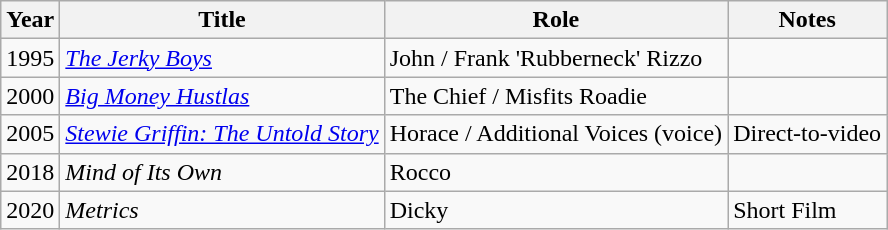<table class="wikitable sortable">
<tr>
<th>Year</th>
<th>Title</th>
<th>Role</th>
<th>Notes</th>
</tr>
<tr>
<td>1995</td>
<td><em><a href='#'>The Jerky Boys</a></em></td>
<td>John / Frank 'Rubberneck' Rizzo</td>
<td></td>
</tr>
<tr>
<td>2000</td>
<td><em><a href='#'>Big Money Hustlas</a></em></td>
<td>The Chief / Misfits Roadie</td>
<td></td>
</tr>
<tr>
<td>2005</td>
<td><em><a href='#'>Stewie Griffin: The Untold Story</a></em></td>
<td>Horace / Additional Voices (voice)</td>
<td>Direct-to-video</td>
</tr>
<tr>
<td>2018</td>
<td><em>Mind of Its Own</em></td>
<td>Rocco</td>
<td></td>
</tr>
<tr>
<td>2020</td>
<td><em>Metrics</em></td>
<td>Dicky</td>
<td>Short Film</td>
</tr>
</table>
